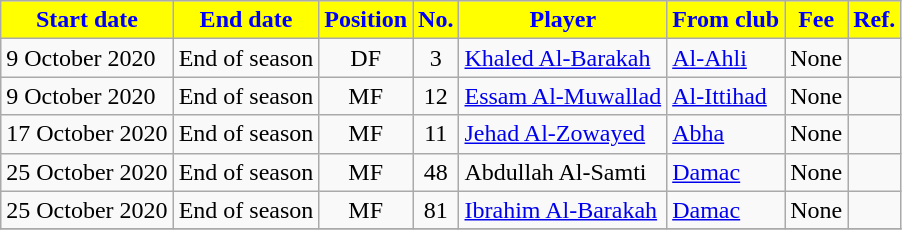<table class="wikitable sortable">
<tr>
<th style="background:yellow; color:blue;"><strong>Start date</strong></th>
<th style="background:yellow; color:blue;"><strong>End date</strong></th>
<th style="background:yellow; color:blue;"><strong>Position</strong></th>
<th style="background:yellow; color:blue;"><strong>No.</strong></th>
<th style="background:yellow; color:blue;"><strong>Player</strong></th>
<th style="background:yellow; color:blue;"><strong>From club</strong></th>
<th style="background:yellow; color:blue;"><strong>Fee</strong></th>
<th style="background:yellow; color:blue;"><strong>Ref.</strong></th>
</tr>
<tr>
<td>9 October 2020</td>
<td>End of season</td>
<td style="text-align:center;">DF</td>
<td style="text-align:center;">3</td>
<td style="text-align:left;"> <a href='#'>Khaled Al-Barakah</a></td>
<td style="text-align:left;"> <a href='#'>Al-Ahli</a></td>
<td>None</td>
<td></td>
</tr>
<tr>
<td>9 October 2020</td>
<td>End of season</td>
<td style="text-align:center;">MF</td>
<td style="text-align:center;">12</td>
<td style="text-align:left;"> <a href='#'>Essam Al-Muwallad</a></td>
<td style="text-align:left;"> <a href='#'>Al-Ittihad</a></td>
<td>None</td>
<td></td>
</tr>
<tr>
<td>17 October 2020</td>
<td>End of season</td>
<td style="text-align:center;">MF</td>
<td style="text-align:center;">11</td>
<td style="text-align:left;"> <a href='#'>Jehad Al-Zowayed</a></td>
<td style="text-align:left;"> <a href='#'>Abha</a></td>
<td>None</td>
<td></td>
</tr>
<tr>
<td>25 October 2020</td>
<td>End of season</td>
<td style="text-align:center;">MF</td>
<td style="text-align:center;">48</td>
<td style="text-align:left;"> Abdullah Al-Samti</td>
<td style="text-align:left;"> <a href='#'>Damac</a></td>
<td>None</td>
<td></td>
</tr>
<tr>
<td>25 October 2020</td>
<td>End of season</td>
<td style="text-align:center;">MF</td>
<td style="text-align:center;">81</td>
<td style="text-align:left;"> <a href='#'>Ibrahim Al-Barakah</a></td>
<td style="text-align:left;"> <a href='#'>Damac</a></td>
<td>None</td>
<td></td>
</tr>
<tr>
</tr>
</table>
